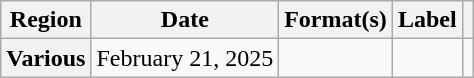<table class="wikitable plainrowheaders">
<tr>
<th scope="col">Region</th>
<th scope="col">Date</th>
<th scope="col">Format(s)</th>
<th scope="col">Label</th>
<th scope="col"></th>
</tr>
<tr>
<th scope="row">Various</th>
<td>February 21, 2025</td>
<td></td>
<td></td>
<td style="text-align:center"></td>
</tr>
</table>
